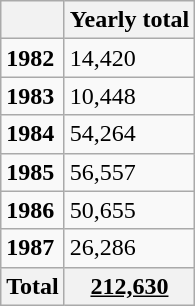<table class="wikitable">
<tr>
<th></th>
<th>Yearly total</th>
</tr>
<tr>
<td><strong>1982</strong></td>
<td>14,420</td>
</tr>
<tr>
<td><strong>1983</strong></td>
<td>10,448</td>
</tr>
<tr>
<td><strong>1984</strong></td>
<td>54,264</td>
</tr>
<tr>
<td><strong>1985</strong></td>
<td>56,557</td>
</tr>
<tr>
<td><strong>1986</strong></td>
<td>50,655</td>
</tr>
<tr>
<td><strong>1987</strong></td>
<td>26,286</td>
</tr>
<tr>
<th>Total</th>
<th><u>212,630</u></th>
</tr>
</table>
